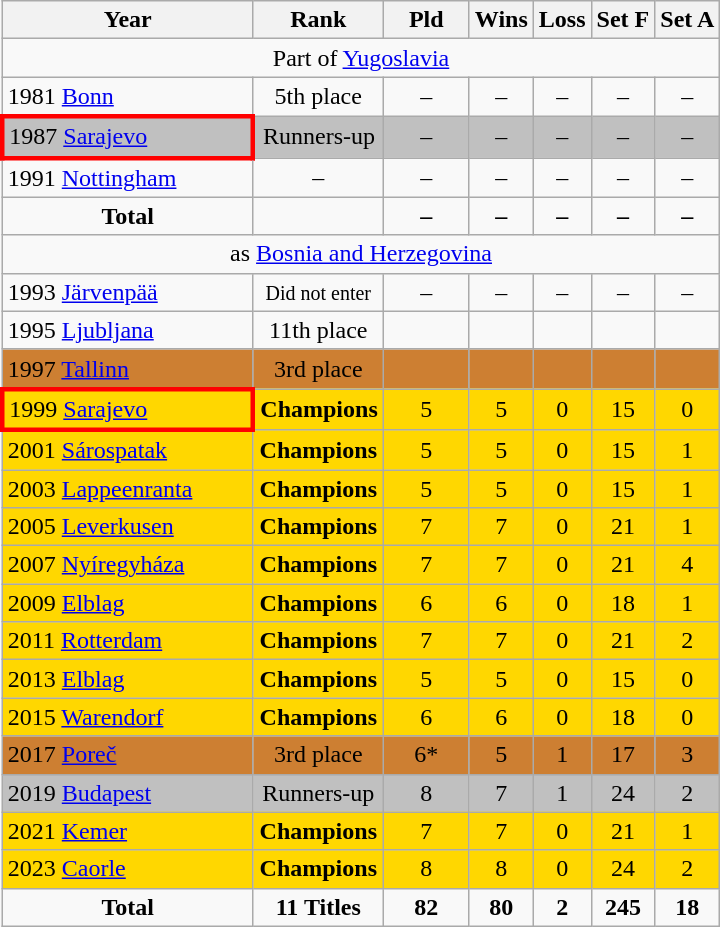<table class="wikitable" style="text-align: center;">
<tr>
<th style="width:160px;">Year</th>
<th !style="width:100px;">Rank</th>
<th ! style="width:50px;">Pld</th>
<th !style="width:10px;">Wins</th>
<th !style="width:10px;">Loss</th>
<th !style="width:10px;">Set F</th>
<th !style="width:10px;">Set A</th>
</tr>
<tr>
<td colspan="7" style="text-align: center;">Part of <a href='#'>Yugoslavia</a></td>
</tr>
<tr>
<td style="text-align:left;"> 1981 <a href='#'>Bonn</a></td>
<td>5th place</td>
<td style="text-align:center;">–</td>
<td style="text-align:center;">–</td>
<td style="text-align:center;">–</td>
<td style="text-align:center;">–</td>
<td style="text-align:center;">–</td>
</tr>
<tr style="background:silver;">
<td style="text-align:left; border: 3px solid red"> 1987 <a href='#'>Sarajevo</a></td>
<td>Runners-up</td>
<td style="text-align:center;">–</td>
<td style="text-align:center;">–</td>
<td style="text-align:center;">–</td>
<td style="text-align:center;">–</td>
<td style="text-align:center;">–</td>
</tr>
<tr>
<td style="text-align:left;"> 1991 <a href='#'>Nottingham</a></td>
<td>–</td>
<td style="text-align:center;">–</td>
<td style="text-align:center;">–</td>
<td style="text-align:center;">–</td>
<td style="text-align:center;">–</td>
<td style="text-align:center;">–</td>
</tr>
<tr>
<td style="text-align:center;"><strong>Total</strong></td>
<td></td>
<td style="text-align:center;"><strong> – </strong></td>
<td style="text-align:center;"><strong> – </strong></td>
<td style="text-align:center;"><strong> – </strong></td>
<td style="text-align:center;"><strong> – </strong></td>
<td style="text-align:center;"><strong> – </strong></td>
</tr>
<tr>
<td colspan="7" style="text-align: center;">as <a href='#'>Bosnia and Herzegovina</a></td>
</tr>
<tr>
<td style="text-align:left;"> 1993 <a href='#'>Järvenpää</a></td>
<td><small>Did not enter</small></td>
<td style="text-align:center;">–</td>
<td style="text-align:center;">–</td>
<td style="text-align:center;">–</td>
<td style="text-align:center;">–</td>
<td style="text-align:center;">–</td>
</tr>
<tr>
<td style="text-align:left;"> 1995 <a href='#'>Ljubljana</a></td>
<td>11th place</td>
<td style="text-align:center;"></td>
<td style="text-align:center;"></td>
<td style="text-align:center;"></td>
<td style="text-align:center;"></td>
<td style="text-align:center;"></td>
</tr>
<tr style="background:#cd7f32;">
<td style="text-align:left;"> 1997 <a href='#'>Tallinn</a></td>
<td>3rd place</td>
<td style="text-align:center;"></td>
<td style="text-align:center;"></td>
<td style="text-align:center;"></td>
<td style="text-align:center;"></td>
<td style="text-align:center;"></td>
</tr>
<tr style="background:gold;">
<td style="text-align:left; border: 3px solid red"> 1999 <a href='#'>Sarajevo</a></td>
<td><strong>Champions</strong></td>
<td style="text-align:center;">5</td>
<td style="text-align:center;">5</td>
<td style="text-align:center;">0</td>
<td style="text-align:center;">15</td>
<td style="text-align:center;">0</td>
</tr>
<tr style="background:gold;">
<td style="text-align:left;"> 2001 <a href='#'>Sárospatak</a></td>
<td><strong>Champions</strong></td>
<td style="text-align:center;">5</td>
<td style="text-align:center;">5</td>
<td style="text-align:center;">0</td>
<td style="text-align:center;">15</td>
<td style="text-align:center;">1</td>
</tr>
<tr style="background:gold;">
<td style="text-align:left;"> 2003 <a href='#'>Lappeenranta</a></td>
<td><strong>Champions</strong></td>
<td style="text-align:center;">5</td>
<td style="text-align:center;">5</td>
<td style="text-align:center;">0</td>
<td style="text-align:center;">15</td>
<td style="text-align:center;">1</td>
</tr>
<tr style="background:gold;">
<td style="text-align:left;"> 2005 <a href='#'>Leverkusen</a></td>
<td><strong>Champions</strong></td>
<td style="text-align:center;">7</td>
<td style="text-align:center;">7</td>
<td style="text-align:center;">0</td>
<td style="text-align:center;">21</td>
<td style="text-align:center;">1</td>
</tr>
<tr style="background:gold;">
<td style="text-align:left;"> 2007 <a href='#'>Nyíregyháza</a></td>
<td><strong>Champions</strong></td>
<td style="text-align:center;">7</td>
<td style="text-align:center;">7</td>
<td style="text-align:center;">0</td>
<td style="text-align:center;">21</td>
<td style="text-align:center;">4</td>
</tr>
<tr style="background:gold;">
<td style="text-align:left;"> 2009 <a href='#'>Elblag</a></td>
<td><strong>Champions</strong></td>
<td style="text-align:center;">6</td>
<td style="text-align:center;">6</td>
<td style="text-align:center;">0</td>
<td style="text-align:center;">18</td>
<td style="text-align:center;">1</td>
</tr>
<tr style="background:gold;">
<td style="text-align:left;"> 2011 <a href='#'>Rotterdam</a></td>
<td><strong>Champions</strong></td>
<td style="text-align:center;">7</td>
<td style="text-align:center;">7</td>
<td style="text-align:center;">0</td>
<td style="text-align:center;">21</td>
<td style="text-align:center;">2</td>
</tr>
<tr style="background:gold;">
<td style="text-align:left;"> 2013 <a href='#'>Elblag</a></td>
<td><strong>Champions</strong></td>
<td style="text-align:center;">5</td>
<td style="text-align:center;">5</td>
<td style="text-align:center;">0</td>
<td style="text-align:center;">15</td>
<td style="text-align:center;">0</td>
</tr>
<tr style="background:gold;">
<td style="text-align:left;"> 2015 <a href='#'>Warendorf</a></td>
<td><strong>Champions</strong></td>
<td style="text-align:center;">6</td>
<td style="text-align:center;">6</td>
<td style="text-align:center;">0</td>
<td style="text-align:center;">18</td>
<td style="text-align:center;">0</td>
</tr>
<tr style="background:#cd7f32;">
<td style="text-align:left;"> 2017 <a href='#'>Poreč</a></td>
<td>3rd place</td>
<td style="text-align:center;">6*</td>
<td style="text-align:center;">5</td>
<td style="text-align:center;">1</td>
<td style="text-align:center;">17</td>
<td style="text-align:center;">3</td>
</tr>
<tr style="background:silver;">
<td style="text-align:left;"> 2019 <a href='#'>Budapest</a></td>
<td>Runners-up</td>
<td style="text-align:center;">8</td>
<td style="text-align:center;">7</td>
<td style="text-align:center;">1</td>
<td style="text-align:center;">24</td>
<td style="text-align:center;">2</td>
</tr>
<tr style="background:gold;">
<td style="text-align:left;"> 2021 <a href='#'>Kemer</a></td>
<td><strong>Champions</strong></td>
<td style="text-align:center;">7</td>
<td style="text-align:center;">7</td>
<td style="text-align:center;">0</td>
<td style="text-align:center;">21</td>
<td style="text-align:center;">1</td>
</tr>
<tr style="background:gold;">
<td style="text-align:left;"> 2023 <a href='#'>Caorle</a></td>
<td><strong>Champions</strong></td>
<td style="text-align:center;">8</td>
<td style="text-align:center;">8</td>
<td style="text-align:center;">0</td>
<td style="text-align:center;">24</td>
<td style="text-align:center;">2</td>
</tr>
<tr>
<td style="text-align:center;"><strong>Total</strong></td>
<td><strong>11 Titles</strong></td>
<td style="text-align:center;"><strong>82</strong></td>
<td style="text-align:center;"><strong>80</strong></td>
<td style="text-align:center;"><strong>2</strong></td>
<td style="text-align:center;"><strong>245</strong></td>
<td style="text-align:center;"><strong>18</strong></td>
</tr>
</table>
